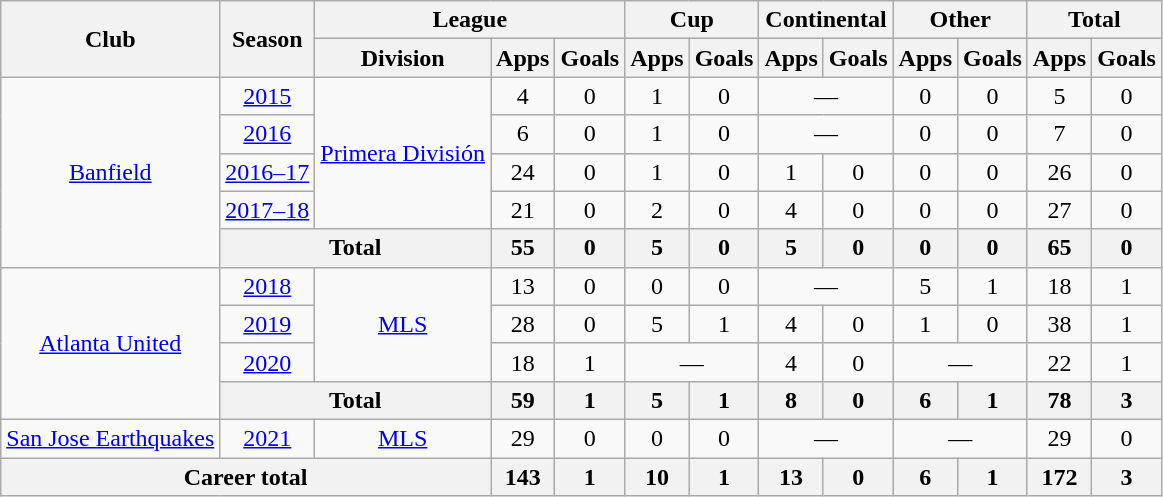<table class="wikitable" style="text-align:center">
<tr>
<th rowspan="2">Club</th>
<th rowspan="2">Season</th>
<th colspan="3">League</th>
<th colspan="2">Cup</th>
<th colspan="2">Continental</th>
<th colspan="2">Other</th>
<th colspan="2">Total</th>
</tr>
<tr>
<th>Division</th>
<th>Apps</th>
<th>Goals</th>
<th>Apps</th>
<th>Goals</th>
<th>Apps</th>
<th>Goals</th>
<th>Apps</th>
<th>Goals</th>
<th>Apps</th>
<th>Goals</th>
</tr>
<tr>
<td rowspan="5"><a href='#'>Banfield</a></td>
<td><a href='#'>2015</a></td>
<td rowspan="4"><a href='#'>Primera División</a></td>
<td>4</td>
<td>0</td>
<td>1</td>
<td>0</td>
<td colspan="2">—</td>
<td>0</td>
<td>0</td>
<td>5</td>
<td>0</td>
</tr>
<tr>
<td><a href='#'>2016</a></td>
<td>6</td>
<td>0</td>
<td>1</td>
<td>0</td>
<td colspan="2">—</td>
<td>0</td>
<td>0</td>
<td>7</td>
<td>0</td>
</tr>
<tr>
<td><a href='#'>2016–17</a></td>
<td>24</td>
<td>0</td>
<td>1</td>
<td>0</td>
<td>1</td>
<td>0</td>
<td>0</td>
<td>0</td>
<td>26</td>
<td>0</td>
</tr>
<tr>
<td><a href='#'>2017–18</a></td>
<td>21</td>
<td>0</td>
<td>2</td>
<td>0</td>
<td>4</td>
<td>0</td>
<td>0</td>
<td>0</td>
<td>27</td>
<td>0</td>
</tr>
<tr>
<th colspan="2">Total</th>
<th>55</th>
<th>0</th>
<th>5</th>
<th>0</th>
<th>5</th>
<th>0</th>
<th>0</th>
<th>0</th>
<th>65</th>
<th>0</th>
</tr>
<tr>
<td rowspan="4"><a href='#'>Atlanta United</a></td>
<td><a href='#'>2018</a></td>
<td rowspan="3"><a href='#'>MLS</a></td>
<td>13</td>
<td>0</td>
<td>0</td>
<td>0</td>
<td colspan="2">—</td>
<td>5</td>
<td>1</td>
<td>18</td>
<td>1</td>
</tr>
<tr>
<td><a href='#'>2019</a></td>
<td>28</td>
<td>0</td>
<td>5</td>
<td>1</td>
<td>4</td>
<td>0</td>
<td>1</td>
<td>0</td>
<td>38</td>
<td>1</td>
</tr>
<tr>
<td><a href='#'>2020</a></td>
<td>18</td>
<td>1</td>
<td colspan="2">—</td>
<td>4</td>
<td>0</td>
<td colspan="2">—</td>
<td>22</td>
<td>1</td>
</tr>
<tr>
<th colspan="2">Total</th>
<th>59</th>
<th>1</th>
<th>5</th>
<th>1</th>
<th>8</th>
<th>0</th>
<th>6</th>
<th>1</th>
<th>78</th>
<th>3</th>
</tr>
<tr>
<td rowspan="1"><a href='#'>San Jose Earthquakes</a></td>
<td><a href='#'>2021</a></td>
<td rowspan="1"><a href='#'>MLS</a></td>
<td>29</td>
<td>0</td>
<td>0</td>
<td>0</td>
<td colspan="2">—</td>
<td colspan="2">—</td>
<td>29</td>
<td>0</td>
</tr>
<tr>
<th colspan="3">Career total</th>
<th>143</th>
<th>1</th>
<th>10</th>
<th>1</th>
<th>13</th>
<th>0</th>
<th>6</th>
<th>1</th>
<th>172</th>
<th>3</th>
</tr>
</table>
